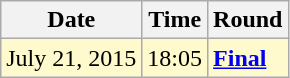<table class="wikitable">
<tr>
<th>Date</th>
<th>Time</th>
<th>Round</th>
</tr>
<tr style=background:lemonchiffon>
<td>July 21, 2015</td>
<td>18:05</td>
<td><strong><a href='#'>Final</a></strong></td>
</tr>
</table>
